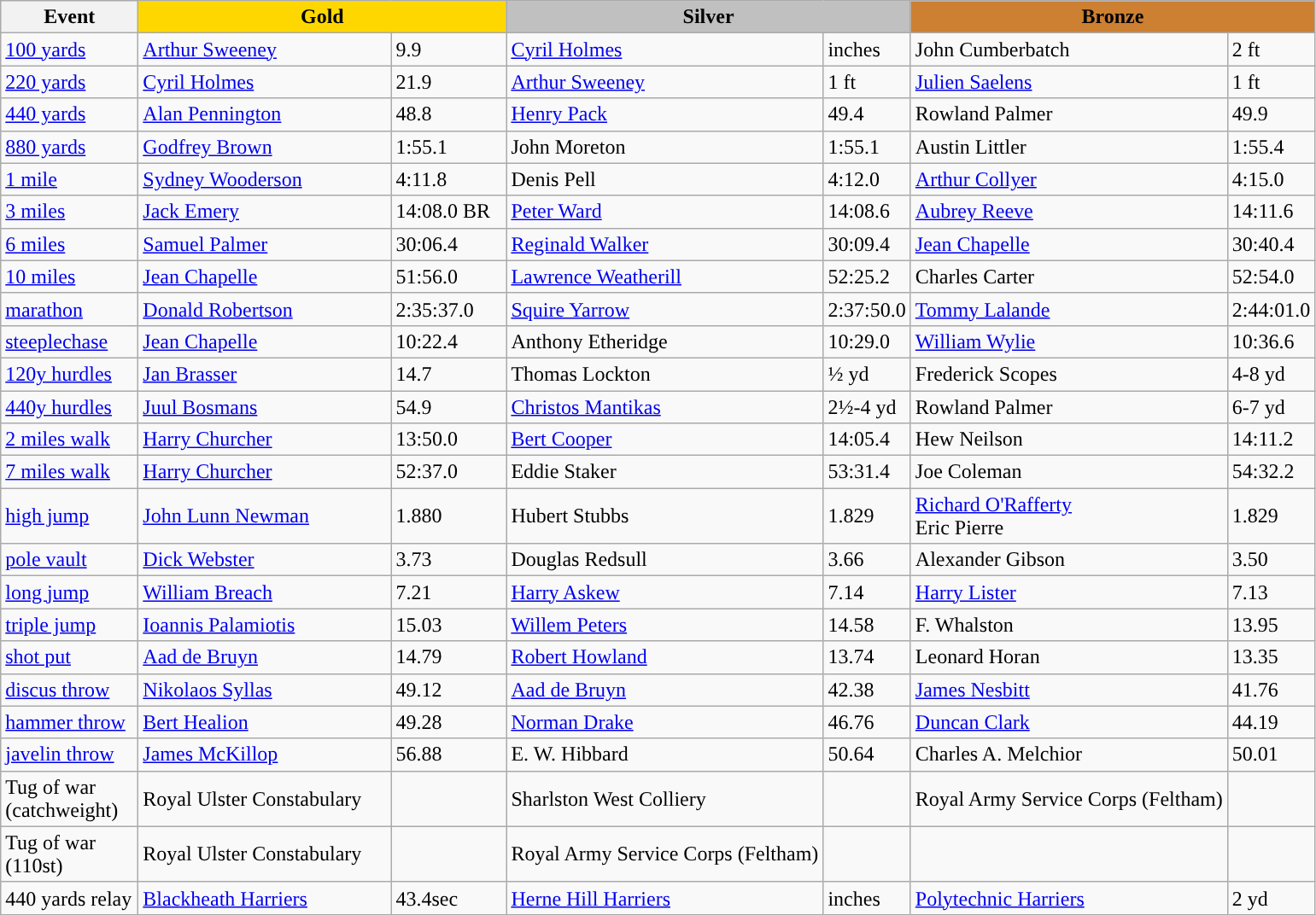<table class="wikitable" style="text-align:left">
<tr>
<th width=100>Event</th>
<th colspan="2" width="280" style="background:gold;">Gold</th>
<th colspan="2" width="280" style="background:silver;">Silver</th>
<th colspan="2" width="280" style="background:#CD7F32;">Bronze</th>
</tr>
<tr>
<td><a href='#'>100 yards</a></td>
<td><a href='#'>Arthur Sweeney</a></td>
<td>9.9</td>
<td><a href='#'>Cyril Holmes</a></td>
<td>inches</td>
<td> John Cumberbatch</td>
<td>2 ft</td>
</tr>
<tr>
<td><a href='#'>220 yards</a></td>
<td><a href='#'>Cyril Holmes</a></td>
<td>21.9</td>
<td><a href='#'>Arthur Sweeney</a></td>
<td>1 ft</td>
<td> <a href='#'>Julien Saelens</a></td>
<td>1 ft</td>
</tr>
<tr>
<td><a href='#'>440 yards</a></td>
<td><a href='#'>Alan Pennington</a></td>
<td>48.8</td>
<td><a href='#'>Henry Pack</a></td>
<td>49.4</td>
<td>Rowland Palmer</td>
<td>49.9</td>
</tr>
<tr>
<td><a href='#'>880 yards</a></td>
<td><a href='#'>Godfrey Brown</a></td>
<td>1:55.1</td>
<td>John Moreton</td>
<td>1:55.1</td>
<td>Austin Littler</td>
<td>1:55.4</td>
</tr>
<tr>
<td><a href='#'>1 mile</a></td>
<td><a href='#'>Sydney Wooderson</a></td>
<td>4:11.8</td>
<td>Denis Pell</td>
<td>4:12.0</td>
<td><a href='#'>Arthur Collyer</a></td>
<td>4:15.0</td>
</tr>
<tr>
<td><a href='#'>3 miles</a></td>
<td><a href='#'>Jack Emery</a></td>
<td>14:08.0 BR</td>
<td><a href='#'>Peter Ward</a></td>
<td>14:08.6</td>
<td><a href='#'>Aubrey Reeve</a></td>
<td>14:11.6</td>
</tr>
<tr>
<td><a href='#'>6 miles</a></td>
<td> <a href='#'>Samuel Palmer</a></td>
<td>30:06.4</td>
<td><a href='#'>Reginald Walker</a></td>
<td>30:09.4</td>
<td> <a href='#'>Jean Chapelle</a></td>
<td>30:40.4</td>
</tr>
<tr>
<td><a href='#'>10 miles</a></td>
<td> <a href='#'>Jean Chapelle</a></td>
<td>51:56.0</td>
<td><a href='#'>Lawrence Weatherill</a></td>
<td>52:25.2</td>
<td>Charles Carter</td>
<td>52:54.0</td>
</tr>
<tr>
<td><a href='#'>marathon</a></td>
<td> <a href='#'>Donald Robertson</a></td>
<td>2:35:37.0</td>
<td><a href='#'>Squire Yarrow</a></td>
<td>2:37:50.0</td>
<td> <a href='#'>Tommy Lalande</a></td>
<td>2:44:01.0</td>
</tr>
<tr>
<td><a href='#'>steeplechase</a></td>
<td> <a href='#'>Jean Chapelle</a></td>
<td>10:22.4</td>
<td>Anthony Etheridge</td>
<td>10:29.0</td>
<td> <a href='#'>William Wylie</a></td>
<td>10:36.6</td>
</tr>
<tr>
<td><a href='#'>120y hurdles</a></td>
<td> <a href='#'>Jan Brasser</a></td>
<td>14.7</td>
<td>Thomas Lockton</td>
<td>½ yd</td>
<td>Frederick Scopes</td>
<td>4-8 yd</td>
</tr>
<tr>
<td><a href='#'>440y hurdles</a></td>
<td> <a href='#'>Juul Bosmans</a></td>
<td>54.9</td>
<td> <a href='#'>Christos Mantikas</a></td>
<td>2½-4 yd</td>
<td>Rowland Palmer</td>
<td>6-7 yd</td>
</tr>
<tr>
<td><a href='#'>2 miles walk</a></td>
<td><a href='#'>Harry Churcher</a></td>
<td>13:50.0</td>
<td><a href='#'>Bert Cooper</a></td>
<td>14:05.4</td>
<td>Hew Neilson</td>
<td>14:11.2</td>
</tr>
<tr>
<td><a href='#'>7 miles walk</a></td>
<td><a href='#'>Harry Churcher</a></td>
<td>52:37.0</td>
<td>Eddie Staker</td>
<td>53:31.4</td>
<td>Joe Coleman</td>
<td>54:32.2</td>
</tr>
<tr>
<td><a href='#'>high jump</a></td>
<td><a href='#'>John Lunn Newman</a></td>
<td>1.880</td>
<td>Hubert Stubbs</td>
<td>1.829</td>
<td> <a href='#'>Richard O'Rafferty</a><br> Eric Pierre</td>
<td>1.829</td>
</tr>
<tr>
<td><a href='#'>pole vault</a></td>
<td><a href='#'>Dick Webster</a></td>
<td>3.73</td>
<td>Douglas Redsull</td>
<td>3.66</td>
<td> Alexander Gibson</td>
<td>3.50</td>
</tr>
<tr>
<td><a href='#'>long jump</a></td>
<td><a href='#'>William Breach</a></td>
<td>7.21</td>
<td><a href='#'>Harry Askew</a></td>
<td>7.14</td>
<td><a href='#'>Harry Lister</a></td>
<td>7.13</td>
</tr>
<tr>
<td><a href='#'>triple jump</a></td>
<td> <a href='#'>Ioannis Palamiotis</a></td>
<td>15.03</td>
<td> <a href='#'>Willem Peters</a></td>
<td>14.58</td>
<td>F. Whalston</td>
<td>13.95</td>
</tr>
<tr>
<td><a href='#'>shot put</a></td>
<td> <a href='#'>Aad de Bruyn</a></td>
<td>14.79</td>
<td><a href='#'>Robert Howland</a></td>
<td>13.74</td>
<td> Leonard Horan</td>
<td>13.35</td>
</tr>
<tr>
<td><a href='#'>discus throw</a></td>
<td> <a href='#'>Nikolaos Syllas</a></td>
<td>49.12</td>
<td> <a href='#'>Aad de Bruyn</a></td>
<td>42.38</td>
<td> <a href='#'>James Nesbitt</a></td>
<td>41.76</td>
</tr>
<tr>
<td><a href='#'>hammer throw</a></td>
<td> <a href='#'>Bert Healion</a></td>
<td>49.28</td>
<td><a href='#'>Norman Drake</a></td>
<td>46.76</td>
<td> <a href='#'>Duncan Clark</a></td>
<td>44.19</td>
</tr>
<tr>
<td><a href='#'>javelin throw</a></td>
<td> <a href='#'>James McKillop</a></td>
<td>56.88</td>
<td>E. W. Hibbard</td>
<td>50.64</td>
<td>Charles A. Melchior</td>
<td>50.01</td>
</tr>
<tr>
<td>Tug of war (catchweight)</td>
<td> Royal Ulster Constabulary</td>
<td></td>
<td>Sharlston West Colliery</td>
<td></td>
<td>Royal Army Service Corps (Feltham)</td>
<td></td>
</tr>
<tr>
<td>Tug of war (110st)</td>
<td> Royal Ulster Constabulary</td>
<td></td>
<td>Royal Army Service Corps (Feltham)</td>
<td></td>
<td></td>
<td></td>
</tr>
<tr>
<td>440 yards relay</td>
<td><a href='#'>Blackheath Harriers</a></td>
<td>43.4sec</td>
<td><a href='#'>Herne Hill Harriers</a></td>
<td>inches</td>
<td><a href='#'>Polytechnic Harriers</a></td>
<td>2 yd</td>
</tr>
</table>
